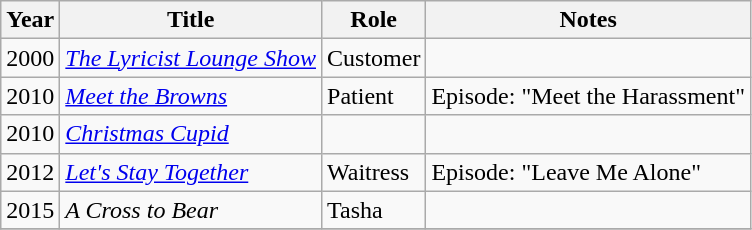<table class="wikitable sortable">
<tr>
<th>Year</th>
<th>Title</th>
<th>Role</th>
<th>Notes</th>
</tr>
<tr>
<td>2000</td>
<td><em><a href='#'>The Lyricist Lounge Show</a></em></td>
<td>Customer</td>
<td></td>
</tr>
<tr>
<td>2010</td>
<td><em><a href='#'>Meet the Browns</a></em></td>
<td>Patient</td>
<td>Episode: "Meet the Harassment"</td>
</tr>
<tr>
<td>2010</td>
<td><em><a href='#'>Christmas Cupid</a></em></td>
<td></td>
<td></td>
</tr>
<tr>
<td>2012</td>
<td><em><a href='#'>Let's Stay Together</a></em></td>
<td>Waitress</td>
<td>Episode: "Leave Me Alone"</td>
</tr>
<tr>
<td>2015</td>
<td><em>A Cross to Bear</em></td>
<td>Tasha</td>
<td></td>
</tr>
<tr>
</tr>
</table>
